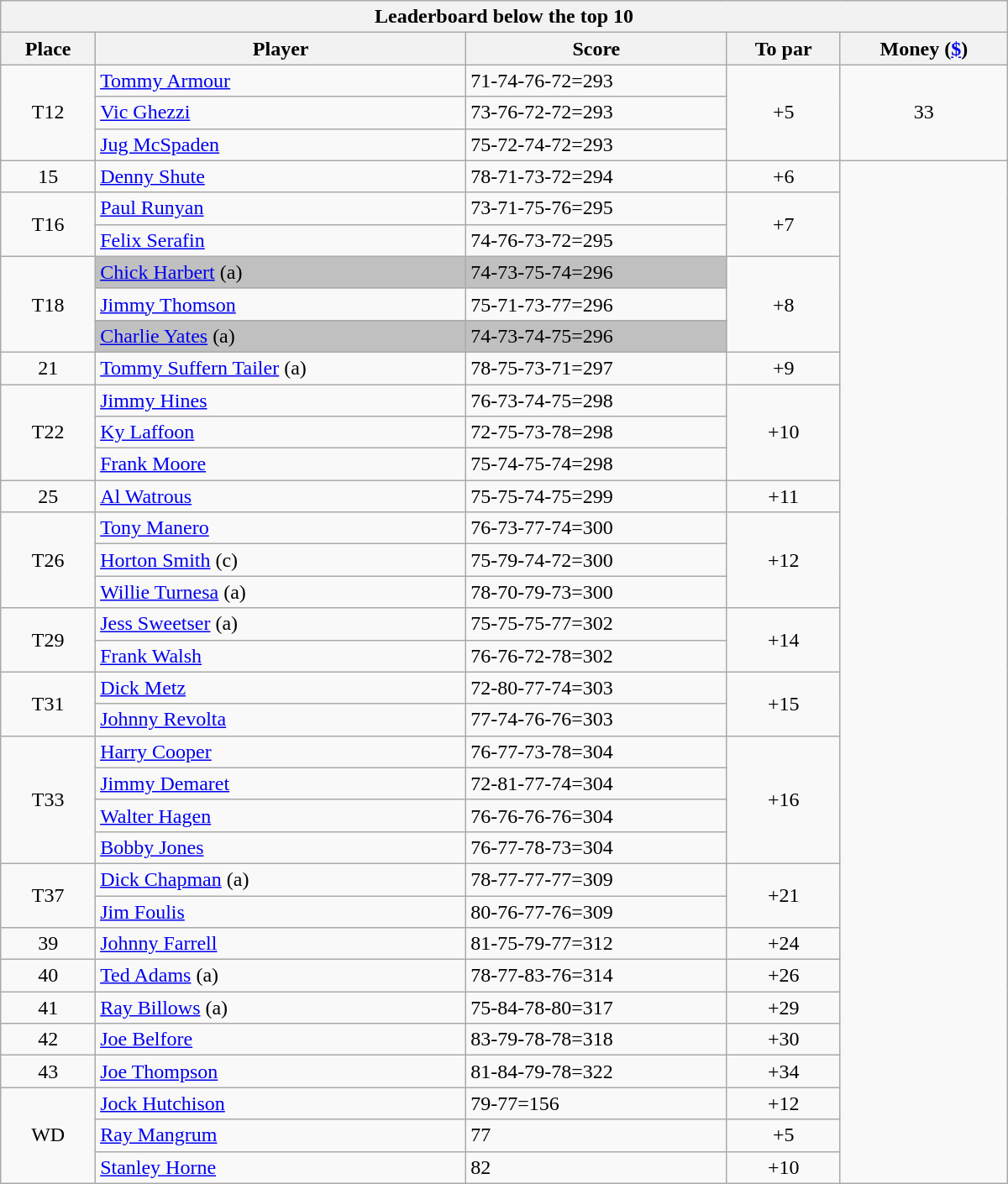<table class="collapsible collapsed wikitable" style="width:50em;margin-top:-1px;">
<tr>
<th scope="col" colspan="6">Leaderboard below the top 10</th>
</tr>
<tr>
<th>Place</th>
<th>Player</th>
<th>Score</th>
<th>To par</th>
<th>Money (<a href='#'>$</a>)</th>
</tr>
<tr>
<td rowspan=3 align=center>T12</td>
<td> <a href='#'>Tommy Armour</a></td>
<td>71-74-76-72=293</td>
<td rowspan=3 align=center>+5</td>
<td rowspan=3 align=center>33</td>
</tr>
<tr>
<td> <a href='#'>Vic Ghezzi</a></td>
<td>73-76-72-72=293</td>
</tr>
<tr>
<td> <a href='#'>Jug McSpaden</a></td>
<td>75-72-74-72=293</td>
</tr>
<tr>
<td align=center>15</td>
<td> <a href='#'>Denny Shute</a></td>
<td>78-71-73-72=294</td>
<td align=center>+6</td>
<td rowspan=32 align=center></td>
</tr>
<tr>
<td rowspan=2 align=center>T16</td>
<td> <a href='#'>Paul Runyan</a></td>
<td>73-71-75-76=295</td>
<td rowspan=2 align=center>+7</td>
</tr>
<tr>
<td> <a href='#'>Felix Serafin</a></td>
<td>74-76-73-72=295</td>
</tr>
<tr>
<td rowspan=3 align=center>T18</td>
<td style="background:silver"> <a href='#'>Chick Harbert</a> (a)</td>
<td style="background:silver">74-73-75-74=296</td>
<td rowspan=3 align=center>+8</td>
</tr>
<tr>
<td> <a href='#'>Jimmy Thomson</a></td>
<td>75-71-73-77=296</td>
</tr>
<tr>
<td style="background:silver"> <a href='#'>Charlie Yates</a> (a)</td>
<td style="background:silver">74-73-74-75=296</td>
</tr>
<tr>
<td align=center>21</td>
<td> <a href='#'>Tommy Suffern Tailer</a> (a)</td>
<td>78-75-73-71=297</td>
<td align=center>+9</td>
</tr>
<tr>
<td rowspan=3 align=center>T22</td>
<td> <a href='#'>Jimmy Hines</a></td>
<td>76-73-74-75=298</td>
<td rowspan=3 align=center>+10</td>
</tr>
<tr>
<td> <a href='#'>Ky Laffoon</a></td>
<td>72-75-73-78=298</td>
</tr>
<tr>
<td> <a href='#'>Frank Moore</a></td>
<td>75-74-75-74=298</td>
</tr>
<tr>
<td align=center>25</td>
<td> <a href='#'>Al Watrous</a></td>
<td>75-75-74-75=299</td>
<td align=center>+11</td>
</tr>
<tr>
<td rowspan=3 align=center>T26</td>
<td> <a href='#'>Tony Manero</a></td>
<td>76-73-77-74=300</td>
<td rowspan=3 align=center>+12</td>
</tr>
<tr>
<td> <a href='#'>Horton Smith</a> (c)</td>
<td>75-79-74-72=300</td>
</tr>
<tr>
<td> <a href='#'>Willie Turnesa</a> (a)</td>
<td>78-70-79-73=300</td>
</tr>
<tr>
<td rowspan=2 align=center>T29</td>
<td> <a href='#'>Jess Sweetser</a> (a)</td>
<td>75-75-75-77=302</td>
<td rowspan=2 align=center>+14</td>
</tr>
<tr>
<td> <a href='#'>Frank Walsh</a></td>
<td>76-76-72-78=302</td>
</tr>
<tr>
<td rowspan=2 align=center>T31</td>
<td> <a href='#'>Dick Metz</a></td>
<td>72-80-77-74=303</td>
<td rowspan=2 align=center>+15</td>
</tr>
<tr>
<td> <a href='#'>Johnny Revolta</a></td>
<td>77-74-76-76=303</td>
</tr>
<tr>
<td rowspan=4 align=center>T33</td>
<td> <a href='#'>Harry Cooper</a></td>
<td>76-77-73-78=304</td>
<td rowspan=4 align=center>+16</td>
</tr>
<tr>
<td> <a href='#'>Jimmy Demaret</a></td>
<td>72-81-77-74=304</td>
</tr>
<tr>
<td> <a href='#'>Walter Hagen</a></td>
<td>76-76-76-76=304</td>
</tr>
<tr>
<td> <a href='#'>Bobby Jones</a></td>
<td>76-77-78-73=304</td>
</tr>
<tr>
<td rowspan=2 align=center>T37</td>
<td> <a href='#'>Dick Chapman</a> (a)</td>
<td>78-77-77-77=309</td>
<td rowspan=2 align=center>+21</td>
</tr>
<tr>
<td> <a href='#'>Jim Foulis</a></td>
<td>80-76-77-76=309</td>
</tr>
<tr>
<td align=center>39</td>
<td> <a href='#'>Johnny Farrell</a></td>
<td>81-75-79-77=312</td>
<td align=center>+24</td>
</tr>
<tr>
<td align=center>40</td>
<td> <a href='#'>Ted Adams</a> (a)</td>
<td>78-77-83-76=314</td>
<td align=center>+26</td>
</tr>
<tr>
<td align=center>41</td>
<td> <a href='#'>Ray Billows</a> (a)</td>
<td>75-84-78-80=317</td>
<td align=center>+29</td>
</tr>
<tr>
<td align=center>42</td>
<td> <a href='#'>Joe Belfore</a></td>
<td>83-79-78-78=318</td>
<td align=center>+30</td>
</tr>
<tr>
<td align=center>43</td>
<td> <a href='#'>Joe Thompson</a></td>
<td>81-84-79-78=322</td>
<td align=center>+34</td>
</tr>
<tr>
<td rowspan=3 align=center>WD</td>
<td> <a href='#'>Jock Hutchison</a></td>
<td>79-77=156</td>
<td align=center>+12</td>
</tr>
<tr>
<td> <a href='#'>Ray Mangrum</a></td>
<td>77</td>
<td align=center>+5</td>
</tr>
<tr>
<td> <a href='#'>Stanley Horne</a></td>
<td>82</td>
<td align=center>+10</td>
</tr>
</table>
